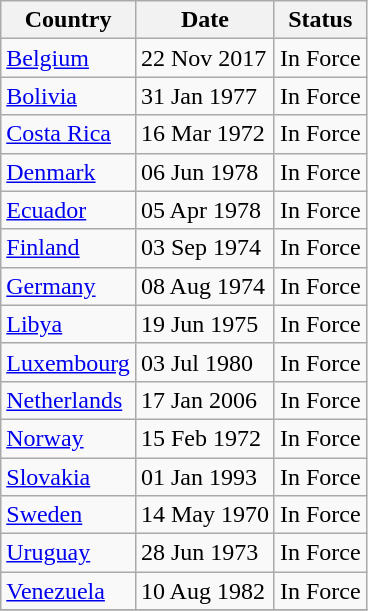<table class="wikitable">
<tr>
<th>Country</th>
<th>Date</th>
<th>Status</th>
</tr>
<tr>
<td><a href='#'>Belgium</a></td>
<td>22 Nov 2017</td>
<td>In Force</td>
</tr>
<tr>
<td><a href='#'>Bolivia</a></td>
<td>31 Jan 1977</td>
<td>In Force</td>
</tr>
<tr>
<td><a href='#'>Costa Rica</a></td>
<td>16 Mar 1972</td>
<td>In Force</td>
</tr>
<tr>
<td><a href='#'>Denmark</a></td>
<td>06 Jun 1978</td>
<td>In Force</td>
</tr>
<tr>
<td><a href='#'>Ecuador</a></td>
<td>05 Apr 1978</td>
<td>In Force</td>
</tr>
<tr>
<td><a href='#'>Finland</a></td>
<td>03 Sep 1974</td>
<td>In Force</td>
</tr>
<tr>
<td><a href='#'>Germany</a></td>
<td>08 Aug 1974</td>
<td>In Force</td>
</tr>
<tr>
<td><a href='#'>Libya</a></td>
<td>19 Jun 1975</td>
<td>In Force</td>
</tr>
<tr>
<td><a href='#'>Luxembourg</a></td>
<td>03 Jul 1980</td>
<td>In Force</td>
</tr>
<tr>
<td><a href='#'>Netherlands</a></td>
<td>17 Jan 2006</td>
<td>In Force</td>
</tr>
<tr>
<td><a href='#'>Norway</a></td>
<td>15 Feb 1972</td>
<td>In Force</td>
</tr>
<tr>
<td><a href='#'>Slovakia</a></td>
<td>01 Jan 1993</td>
<td>In Force</td>
</tr>
<tr>
<td><a href='#'>Sweden</a></td>
<td>14 May 1970</td>
<td>In Force</td>
</tr>
<tr>
<td><a href='#'>Uruguay</a></td>
<td>28 Jun 1973</td>
<td>In Force</td>
</tr>
<tr>
<td><a href='#'>Venezuela</a></td>
<td>10 Aug 1982</td>
<td>In Force</td>
</tr>
<tr>
</tr>
</table>
